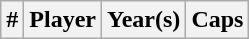<table class="wikitable sortable">
<tr>
<th width=>#</th>
<th width=>Player</th>
<th width=>Year(s)</th>
<th width=>Caps<br></th>
</tr>
</table>
